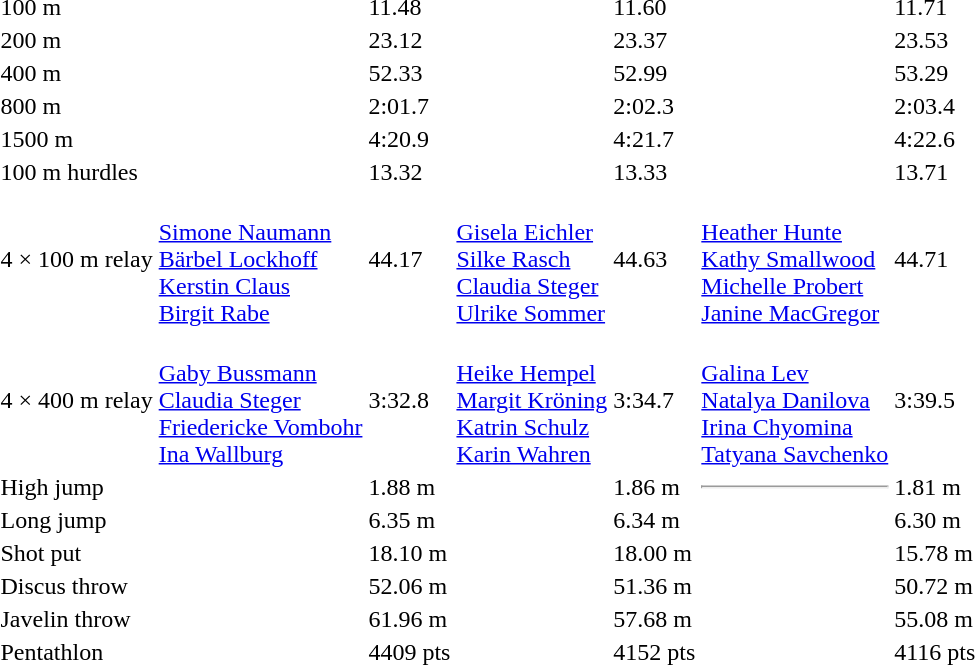<table>
<tr>
<td>100 m</td>
<td></td>
<td>11.48</td>
<td></td>
<td>11.60</td>
<td></td>
<td>11.71</td>
</tr>
<tr>
<td>200 m</td>
<td></td>
<td>23.12</td>
<td></td>
<td>23.37</td>
<td></td>
<td>23.53</td>
</tr>
<tr>
<td>400 m</td>
<td></td>
<td>52.33</td>
<td></td>
<td>52.99</td>
<td></td>
<td>53.29</td>
</tr>
<tr>
<td>800 m</td>
<td></td>
<td>2:01.7</td>
<td></td>
<td>2:02.3</td>
<td></td>
<td>2:03.4</td>
</tr>
<tr>
<td>1500 m</td>
<td></td>
<td>4:20.9</td>
<td></td>
<td>4:21.7</td>
<td></td>
<td>4:22.6</td>
</tr>
<tr>
<td>100 m hurdles</td>
<td></td>
<td>13.32</td>
<td></td>
<td>13.33</td>
<td></td>
<td>13.71</td>
</tr>
<tr>
<td>4 × 100 m relay</td>
<td><br><a href='#'>Simone Naumann</a><br><a href='#'>Bärbel Lockhoff</a><br><a href='#'>Kerstin Claus</a><br><a href='#'>Birgit Rabe</a></td>
<td>44.17</td>
<td><br><a href='#'>Gisela Eichler</a><br><a href='#'>Silke Rasch</a><br><a href='#'>Claudia Steger</a><br><a href='#'>Ulrike Sommer</a></td>
<td>44.63</td>
<td><br><a href='#'>Heather Hunte</a><br><a href='#'>Kathy Smallwood</a><br><a href='#'>Michelle Probert</a><br><a href='#'>Janine MacGregor</a></td>
<td>44.71</td>
</tr>
<tr>
<td>4 × 400 m relay</td>
<td><br><a href='#'>Gaby Bussmann</a><br><a href='#'>Claudia Steger</a><br><a href='#'>Friedericke Vombohr</a><br><a href='#'>Ina Wallburg</a></td>
<td>3:32.8</td>
<td><br><a href='#'>Heike Hempel</a><br><a href='#'>Margit Kröning</a><br><a href='#'>Katrin Schulz</a><br><a href='#'>Karin Wahren</a></td>
<td>3:34.7</td>
<td><br><a href='#'>Galina Lev</a><br><a href='#'>Natalya Danilova</a><br><a href='#'>Irina Chyomina</a><br><a href='#'>Tatyana Savchenko</a></td>
<td>3:39.5</td>
</tr>
<tr>
<td>High jump</td>
<td></td>
<td>1.88 m</td>
<td></td>
<td>1.86 m</td>
<td><hr></td>
<td>1.81 m</td>
</tr>
<tr>
<td>Long jump</td>
<td></td>
<td>6.35 m</td>
<td></td>
<td>6.34 m</td>
<td></td>
<td>6.30 m</td>
</tr>
<tr>
<td>Shot put</td>
<td></td>
<td>18.10 m</td>
<td></td>
<td>18.00 m</td>
<td></td>
<td>15.78 m</td>
</tr>
<tr>
<td>Discus throw</td>
<td></td>
<td>52.06 m</td>
<td></td>
<td>51.36 m</td>
<td></td>
<td>50.72 m</td>
</tr>
<tr>
<td>Javelin throw</td>
<td></td>
<td>61.96 m</td>
<td></td>
<td>57.68 m</td>
<td></td>
<td>55.08 m</td>
</tr>
<tr>
<td>Pentathlon</td>
<td></td>
<td>4409 pts</td>
<td></td>
<td>4152 pts</td>
<td></td>
<td>4116 pts</td>
</tr>
</table>
